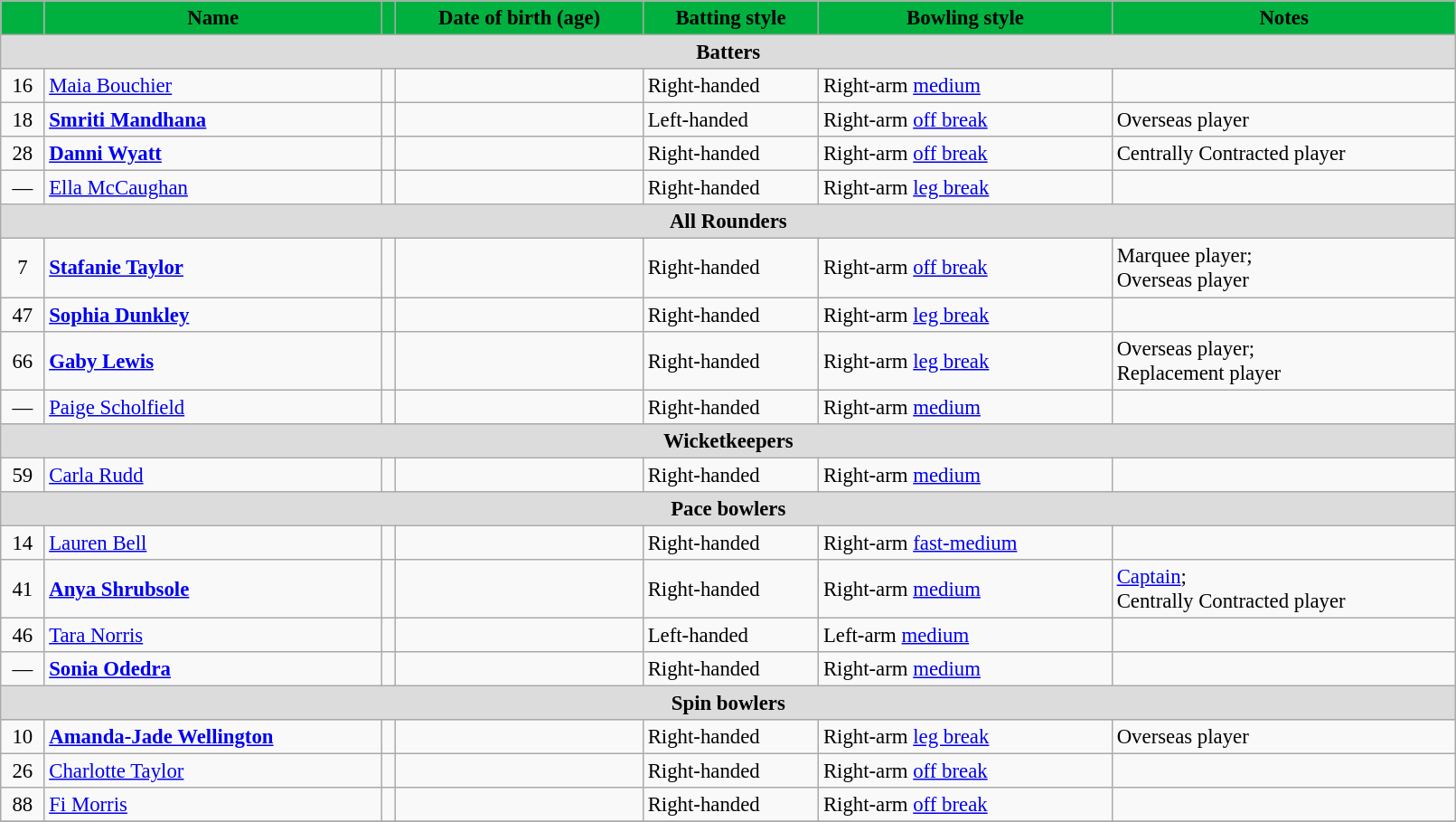<table class="wikitable" style="font-size:95%;" width="85%">
<tr>
<th style="background:#00B13F; color:black"></th>
<th style="background:#00B13F; color:black">Name</th>
<th style="background:#00B13F; color:black"></th>
<th style="background:#00B13F; color:black">Date of birth (age)</th>
<th style="background:#00B13F; color:black">Batting style</th>
<th style="background:#00B13F; color:black">Bowling style</th>
<th style="background:#00B13F; color:black">Notes</th>
</tr>
<tr>
<th colspan="7" style="background: #DCDCDC" align=right>Batters</th>
</tr>
<tr>
<td style="text-align:center">16</td>
<td><a href='#'>Maia Bouchier</a></td>
<td style="text-align:center"></td>
<td></td>
<td>Right-handed</td>
<td>Right-arm <a href='#'>medium</a></td>
<td></td>
</tr>
<tr>
<td style="text-align:center">18</td>
<td><strong><a href='#'>Smriti Mandhana</a></strong></td>
<td style="text-align:center"></td>
<td></td>
<td>Left-handed</td>
<td>Right-arm <a href='#'>off break</a></td>
<td>Overseas player</td>
</tr>
<tr>
<td style="text-align:center">28</td>
<td><strong><a href='#'>Danni Wyatt</a></strong></td>
<td style="text-align:center"></td>
<td></td>
<td>Right-handed</td>
<td>Right-arm <a href='#'>off break</a></td>
<td>Centrally Contracted player</td>
</tr>
<tr>
<td style="text-align:center">—</td>
<td><a href='#'>Ella McCaughan</a></td>
<td style="text-align:center"></td>
<td></td>
<td>Right-handed</td>
<td>Right-arm <a href='#'>leg break</a></td>
<td></td>
</tr>
<tr>
<th colspan="7" style="background: #DCDCDC" align=right>All Rounders</th>
</tr>
<tr>
<td style="text-align:center">7</td>
<td><strong><a href='#'>Stafanie Taylor</a></strong></td>
<td style="text-align:center"></td>
<td></td>
<td>Right-handed</td>
<td>Right-arm <a href='#'>off break</a></td>
<td>Marquee player; <br>Overseas player</td>
</tr>
<tr>
<td style="text-align:center">47</td>
<td><strong><a href='#'>Sophia Dunkley</a></strong></td>
<td style="text-align:center"></td>
<td></td>
<td>Right-handed</td>
<td>Right-arm <a href='#'>leg break</a></td>
<td></td>
</tr>
<tr>
<td style="text-align:center">66</td>
<td><strong><a href='#'>Gaby Lewis</a></strong></td>
<td style="text-align:center"></td>
<td></td>
<td>Right-handed</td>
<td>Right-arm <a href='#'>leg break</a></td>
<td>Overseas player; <br> Replacement player</td>
</tr>
<tr>
<td style="text-align:center">—</td>
<td><a href='#'>Paige Scholfield</a></td>
<td style="text-align:center"></td>
<td></td>
<td>Right-handed</td>
<td>Right-arm <a href='#'>medium</a></td>
<td></td>
</tr>
<tr>
<th colspan="7" style="background: #DCDCDC" align=right>Wicketkeepers</th>
</tr>
<tr>
<td style="text-align:center">59</td>
<td><a href='#'>Carla Rudd</a></td>
<td style="text-align:center"></td>
<td></td>
<td>Right-handed</td>
<td>Right-arm <a href='#'>medium</a></td>
<td></td>
</tr>
<tr>
<th colspan="7" style="background: #DCDCDC" align=right>Pace bowlers</th>
</tr>
<tr>
<td style="text-align:center">14</td>
<td><a href='#'>Lauren Bell</a></td>
<td style="text-align:center"></td>
<td></td>
<td>Right-handed</td>
<td>Right-arm <a href='#'>fast-medium</a></td>
<td></td>
</tr>
<tr>
<td style="text-align:center">41</td>
<td><strong><a href='#'>Anya Shrubsole</a></strong></td>
<td style="text-align:center"></td>
<td></td>
<td>Right-handed</td>
<td>Right-arm <a href='#'>medium</a></td>
<td><a href='#'>Captain</a>; <br>Centrally Contracted player</td>
</tr>
<tr>
<td style="text-align:center">46</td>
<td><a href='#'>Tara Norris</a></td>
<td style="text-align:center"></td>
<td></td>
<td>Left-handed</td>
<td>Left-arm <a href='#'>medium</a></td>
<td></td>
</tr>
<tr>
<td style="text-align:center">—</td>
<td><strong><a href='#'>Sonia Odedra</a></strong></td>
<td style="text-align:center"></td>
<td></td>
<td>Right-handed</td>
<td>Right-arm <a href='#'>medium</a></td>
<td></td>
</tr>
<tr>
<th colspan="7" style="background: #DCDCDC" align=right>Spin bowlers</th>
</tr>
<tr>
<td style="text-align:center">10</td>
<td><strong><a href='#'>Amanda-Jade Wellington</a></strong></td>
<td style="text-align:center"></td>
<td></td>
<td>Right-handed</td>
<td>Right-arm <a href='#'>leg break</a></td>
<td>Overseas player</td>
</tr>
<tr>
<td style="text-align:center">26</td>
<td><a href='#'>Charlotte Taylor</a></td>
<td style="text-align:center"></td>
<td></td>
<td>Right-handed</td>
<td>Right-arm <a href='#'>off break</a></td>
<td></td>
</tr>
<tr>
<td style="text-align:center">88</td>
<td><a href='#'>Fi Morris</a></td>
<td style="text-align:center"></td>
<td></td>
<td>Right-handed</td>
<td>Right-arm <a href='#'>off break</a></td>
<td></td>
</tr>
<tr>
</tr>
</table>
